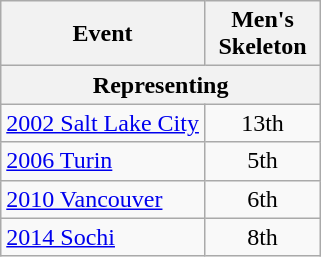<table class="wikitable" style="text-align: center;">
<tr ">
<th>Event</th>
<th style="width:70px;">Men's Skeleton</th>
</tr>
<tr>
<th colspan=3>Representing </th>
</tr>
<tr>
<td align=left> <a href='#'>2002 Salt Lake City</a></td>
<td>13th</td>
</tr>
<tr>
<td align=left> <a href='#'>2006 Turin</a></td>
<td>5th</td>
</tr>
<tr>
<td align=left> <a href='#'>2010 Vancouver</a></td>
<td>6th</td>
</tr>
<tr>
<td align=left> <a href='#'>2014 Sochi</a></td>
<td>8th</td>
</tr>
</table>
